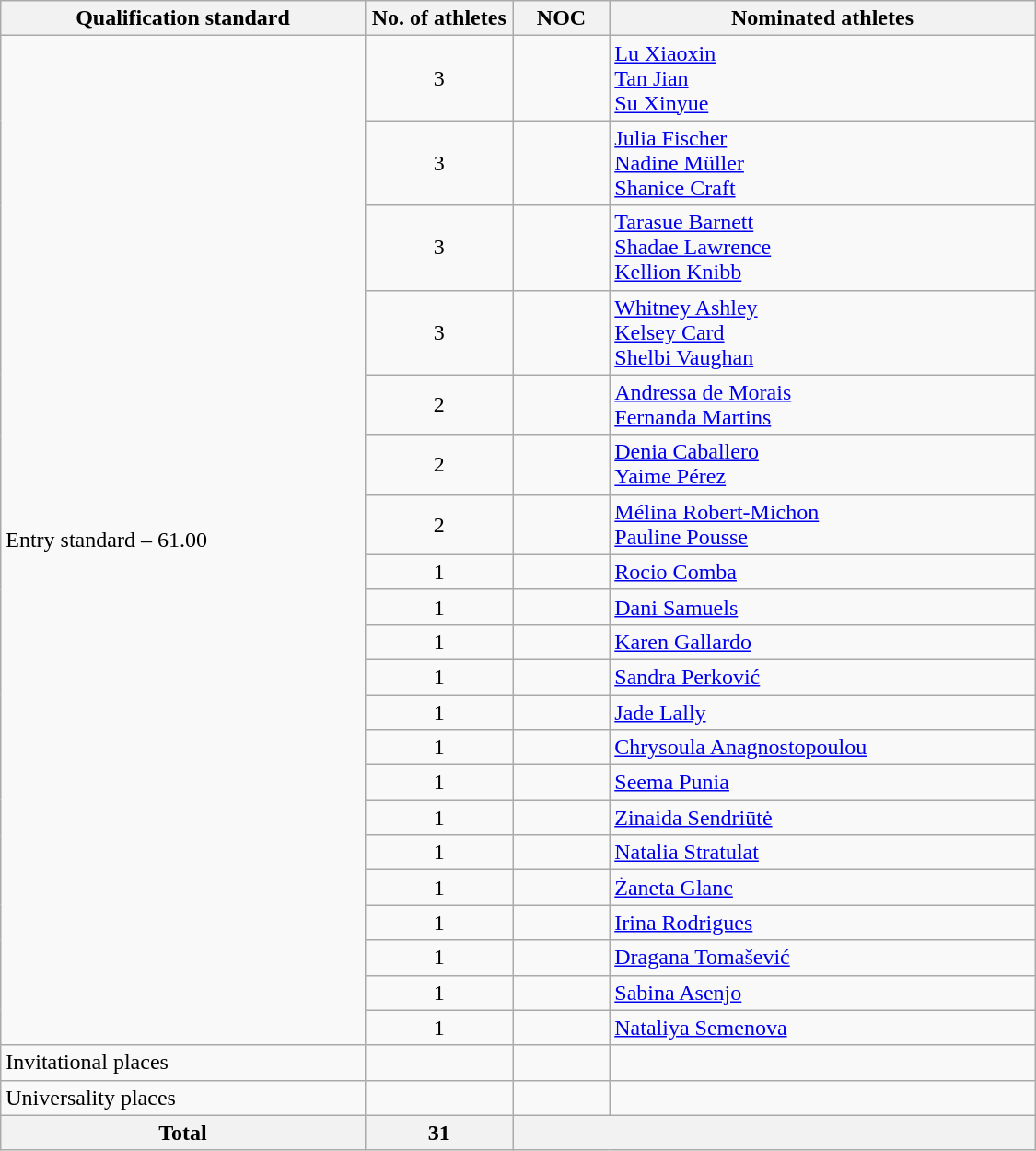<table class="wikitable"  style="text-align:left; width:750px;">
<tr>
<th>Qualification standard</th>
<th width=100>No. of athletes</th>
<th>NOC</th>
<th>Nominated athletes</th>
</tr>
<tr>
<td rowspan=21>Entry standard – 61.00</td>
<td style="text-align:center;">3</td>
<td></td>
<td><a href='#'>Lu Xiaoxin</a><br><a href='#'>Tan Jian</a><br><a href='#'>Su Xinyue</a></td>
</tr>
<tr>
<td style="text-align:center;">3</td>
<td></td>
<td><a href='#'>Julia Fischer</a><br><a href='#'>Nadine Müller</a><br><a href='#'>Shanice Craft</a></td>
</tr>
<tr>
<td style="text-align:center;">3</td>
<td></td>
<td><a href='#'>Tarasue Barnett</a><br><a href='#'>Shadae Lawrence</a><br><a href='#'>Kellion Knibb</a></td>
</tr>
<tr>
<td style="text-align:center;">3</td>
<td></td>
<td><a href='#'>Whitney Ashley</a><br><a href='#'>Kelsey Card</a><br><a href='#'>Shelbi Vaughan</a></td>
</tr>
<tr>
<td style="text-align:center;">2</td>
<td></td>
<td><a href='#'>Andressa de Morais</a><br><a href='#'>Fernanda Martins</a></td>
</tr>
<tr>
<td style="text-align:center;">2</td>
<td></td>
<td><a href='#'>Denia Caballero</a><br><a href='#'>Yaime Pérez</a></td>
</tr>
<tr>
<td style="text-align:center;">2</td>
<td></td>
<td><a href='#'>Mélina Robert-Michon</a><br><a href='#'>Pauline Pousse</a></td>
</tr>
<tr>
<td style="text-align:center;">1</td>
<td></td>
<td><a href='#'>Rocio Comba</a></td>
</tr>
<tr>
<td style="text-align:center;">1</td>
<td></td>
<td><a href='#'>Dani Samuels</a></td>
</tr>
<tr>
<td style="text-align:center;">1</td>
<td></td>
<td><a href='#'>Karen Gallardo</a></td>
</tr>
<tr>
<td style="text-align:center;">1</td>
<td></td>
<td><a href='#'>Sandra Perković</a></td>
</tr>
<tr>
<td style="text-align:center;">1</td>
<td></td>
<td><a href='#'>Jade Lally</a></td>
</tr>
<tr>
<td style="text-align:center;">1</td>
<td></td>
<td><a href='#'>Chrysoula Anagnostopoulou</a></td>
</tr>
<tr>
<td style="text-align:center;">1</td>
<td></td>
<td><a href='#'>Seema Punia</a></td>
</tr>
<tr>
<td style="text-align:center;">1</td>
<td></td>
<td><a href='#'>Zinaida Sendriūtė</a></td>
</tr>
<tr>
<td style="text-align:center;">1</td>
<td></td>
<td><a href='#'>Natalia Stratulat</a></td>
</tr>
<tr>
<td style="text-align:center;">1</td>
<td></td>
<td><a href='#'>Żaneta Glanc</a></td>
</tr>
<tr>
<td style="text-align:center;">1</td>
<td></td>
<td><a href='#'>Irina Rodrigues</a></td>
</tr>
<tr>
<td style="text-align:center;">1</td>
<td></td>
<td><a href='#'>Dragana Tomašević</a></td>
</tr>
<tr>
<td style="text-align:center;">1</td>
<td></td>
<td><a href='#'>Sabina Asenjo</a></td>
</tr>
<tr>
<td style="text-align:center;">1</td>
<td></td>
<td><a href='#'>Nataliya Semenova</a></td>
</tr>
<tr>
<td>Invitational places</td>
<td></td>
<td></td>
<td></td>
</tr>
<tr>
<td>Universality places</td>
<td></td>
<td></td>
<td></td>
</tr>
<tr>
<th>Total</th>
<th>31</th>
<th colspan=2></th>
</tr>
</table>
